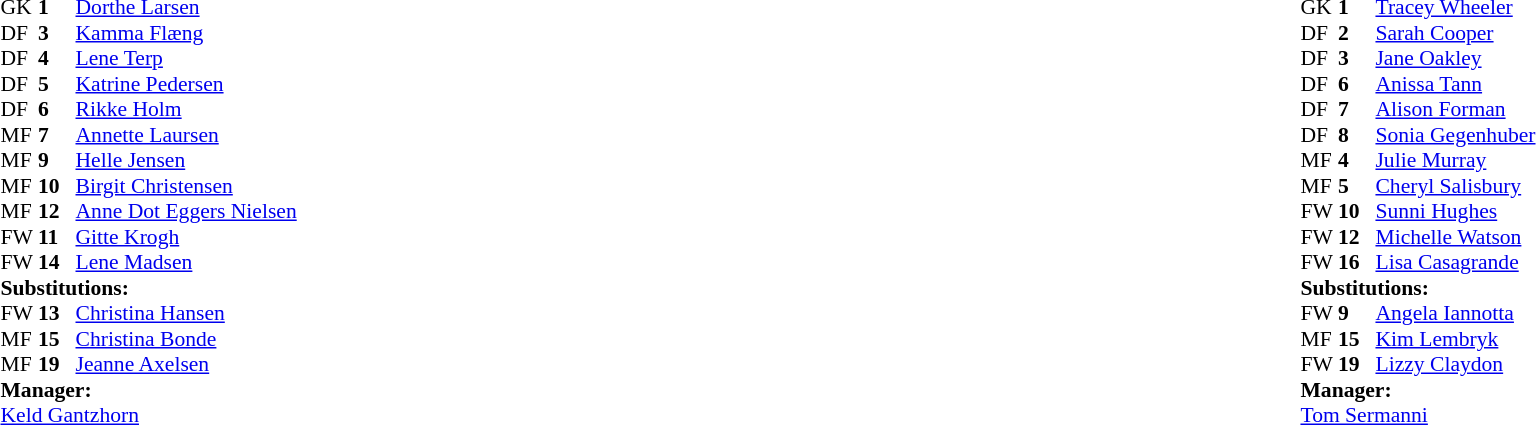<table width="100%">
<tr>
<td valign="top" width="40%"><br><table style="font-size:90%" cellspacing="0" cellpadding="0">
<tr>
<th width=25></th>
<th width=25></th>
</tr>
<tr>
<td>GK</td>
<td><strong>1</strong></td>
<td><a href='#'>Dorthe Larsen</a></td>
</tr>
<tr>
<td>DF</td>
<td><strong>3</strong></td>
<td><a href='#'>Kamma Flæng</a></td>
</tr>
<tr>
<td>DF</td>
<td><strong>4</strong></td>
<td><a href='#'>Lene Terp</a></td>
</tr>
<tr>
<td>DF</td>
<td><strong>5</strong></td>
<td><a href='#'>Katrine Pedersen</a></td>
<td></td>
<td></td>
</tr>
<tr>
<td>DF</td>
<td><strong>6</strong></td>
<td><a href='#'>Rikke Holm</a></td>
</tr>
<tr>
<td>MF</td>
<td><strong>7</strong></td>
<td><a href='#'>Annette Laursen</a></td>
<td></td>
<td></td>
</tr>
<tr>
<td>MF</td>
<td><strong>9</strong></td>
<td><a href='#'>Helle Jensen</a></td>
</tr>
<tr>
<td>MF</td>
<td><strong>10</strong></td>
<td><a href='#'>Birgit Christensen</a></td>
</tr>
<tr>
<td>MF</td>
<td><strong>12</strong></td>
<td><a href='#'>Anne Dot Eggers Nielsen</a></td>
</tr>
<tr>
<td>FW</td>
<td><strong>11</strong></td>
<td><a href='#'>Gitte Krogh</a></td>
</tr>
<tr>
<td>FW</td>
<td><strong>14</strong></td>
<td><a href='#'>Lene Madsen</a></td>
<td></td>
<td></td>
</tr>
<tr>
<td colspan=3><strong>Substitutions:</strong></td>
</tr>
<tr>
<td>FW</td>
<td><strong>13</strong></td>
<td><a href='#'>Christina Hansen</a></td>
<td></td>
<td></td>
</tr>
<tr>
<td>MF</td>
<td><strong>15</strong></td>
<td><a href='#'>Christina Bonde</a></td>
<td></td>
<td></td>
</tr>
<tr>
<td>MF</td>
<td><strong>19</strong></td>
<td><a href='#'>Jeanne Axelsen</a></td>
<td></td>
<td></td>
</tr>
<tr>
<td colspan=3><strong>Manager:</strong></td>
</tr>
<tr>
<td colspan=3><a href='#'>Keld Gantzhorn</a></td>
</tr>
</table>
</td>
<td valign="top"></td>
<td valign="top" width="50%"><br><table style="font-size:90%; margin:auto" cellspacing="0" cellpadding="0">
<tr>
<th width=25></th>
<th width=25></th>
</tr>
<tr>
<td>GK</td>
<td><strong>1</strong></td>
<td><a href='#'>Tracey Wheeler</a></td>
</tr>
<tr>
<td>DF</td>
<td><strong>2</strong></td>
<td><a href='#'>Sarah Cooper</a></td>
</tr>
<tr>
<td>DF</td>
<td><strong>3</strong></td>
<td><a href='#'>Jane Oakley</a></td>
</tr>
<tr>
<td>DF</td>
<td><strong>6</strong></td>
<td><a href='#'>Anissa Tann</a></td>
</tr>
<tr>
<td>DF</td>
<td><strong>7</strong></td>
<td><a href='#'>Alison Forman</a></td>
<td></td>
</tr>
<tr>
<td>DF</td>
<td><strong>8</strong></td>
<td><a href='#'>Sonia Gegenhuber</a></td>
<td></td>
</tr>
<tr>
<td>MF</td>
<td><strong>4</strong></td>
<td><a href='#'>Julie Murray</a></td>
</tr>
<tr>
<td>MF</td>
<td><strong>5</strong></td>
<td><a href='#'>Cheryl Salisbury</a></td>
<td></td>
<td></td>
</tr>
<tr>
<td>FW</td>
<td><strong>10</strong></td>
<td><a href='#'>Sunni Hughes</a></td>
<td></td>
<td></td>
</tr>
<tr>
<td>FW</td>
<td><strong>12</strong></td>
<td><a href='#'>Michelle Watson</a></td>
<td></td>
</tr>
<tr>
<td>FW</td>
<td><strong>16</strong></td>
<td><a href='#'>Lisa Casagrande</a></td>
<td></td>
<td></td>
</tr>
<tr>
<td colspan=3><strong>Substitutions:</strong></td>
</tr>
<tr>
<td>FW</td>
<td><strong>9</strong></td>
<td><a href='#'>Angela Iannotta</a></td>
<td></td>
<td></td>
</tr>
<tr>
<td>MF</td>
<td><strong>15</strong></td>
<td><a href='#'>Kim Lembryk</a></td>
<td></td>
<td></td>
</tr>
<tr>
<td>FW</td>
<td><strong>19</strong></td>
<td><a href='#'>Lizzy Claydon</a></td>
<td></td>
<td></td>
</tr>
<tr>
<td colspan=3><strong>Manager:</strong></td>
</tr>
<tr>
<td colspan=3> <a href='#'>Tom Sermanni</a></td>
</tr>
</table>
</td>
</tr>
</table>
